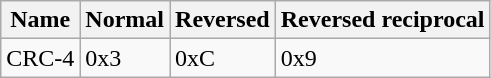<table class="wikitable">
<tr>
<th>Name</th>
<th>Normal</th>
<th>Reversed</th>
<th>Reversed reciprocal</th>
</tr>
<tr>
<td>CRC-4</td>
<td>0x3</td>
<td>0xC</td>
<td>0x9</td>
</tr>
</table>
